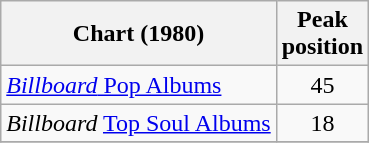<table class="wikitable">
<tr>
<th>Chart (1980)</th>
<th>Peak<br>position</th>
</tr>
<tr>
<td><a href='#'><em>Billboard</em> Pop Albums</a></td>
<td align=center>45</td>
</tr>
<tr>
<td><em>Billboard</em> <a href='#'>Top Soul Albums</a></td>
<td align=center>18</td>
</tr>
<tr>
</tr>
</table>
